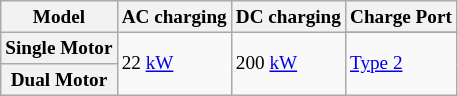<table class="wikitable" style="text-align:left; font-size:80%;">
<tr>
<th>Model</th>
<th>AC charging</th>
<th>DC charging</th>
<th>Charge Port</th>
</tr>
<tr>
<th rowspan="2">Single Motor</th>
<td rowspan="4">22 <a href='#'>kW</a></td>
<td rowspan="4">200 <a href='#'>kW</a></td>
</tr>
<tr>
<td rowspan="4"><a href='#'>Type 2</a></td>
</tr>
<tr>
<th rowspan="2">Dual Motor</th>
</tr>
<tr>
</tr>
</table>
